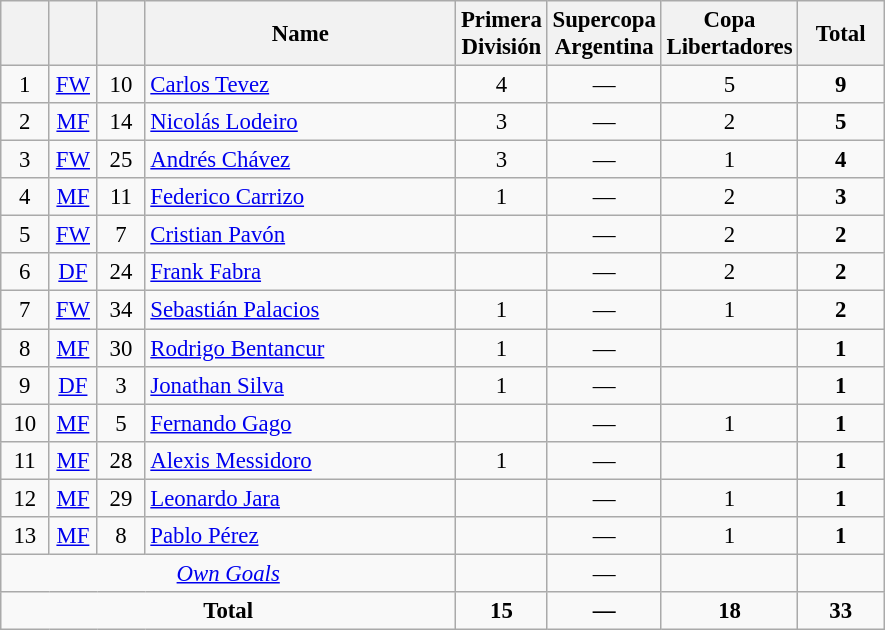<table class="wikitable sortable" style="font-size: 95%; text-align: center;">
<tr>
<th width=25></th>
<th width=25></th>
<th width=25></th>
<th width=200>Name</th>
<th width= 50>Primera División</th>
<th width= 50>Supercopa Argentina</th>
<th width= 50>Copa Libertadores</th>
<th width= 50>Total</th>
</tr>
<tr>
<td>1</td>
<td><a href='#'>FW</a></td>
<td>10</td>
<td align=left> <a href='#'>Carlos Tevez</a></td>
<td>4</td>
<td>—</td>
<td>5</td>
<td><strong>9</strong></td>
</tr>
<tr>
<td>2</td>
<td><a href='#'>MF</a></td>
<td>14</td>
<td align=left> <a href='#'>Nicolás Lodeiro</a></td>
<td>3</td>
<td>—</td>
<td>2</td>
<td><strong>5</strong></td>
</tr>
<tr>
<td>3</td>
<td><a href='#'>FW</a></td>
<td>25</td>
<td align=left> <a href='#'>Andrés Chávez</a></td>
<td>3</td>
<td>—</td>
<td>1</td>
<td><strong>4</strong></td>
</tr>
<tr>
<td>4</td>
<td><a href='#'>MF</a></td>
<td>11</td>
<td align=left> <a href='#'>Federico Carrizo</a></td>
<td>1</td>
<td>—</td>
<td>2</td>
<td><strong>3</strong></td>
</tr>
<tr>
<td>5</td>
<td><a href='#'>FW</a></td>
<td>7</td>
<td align=left> <a href='#'>Cristian Pavón</a></td>
<td></td>
<td>—</td>
<td>2</td>
<td><strong>2</strong></td>
</tr>
<tr>
<td>6</td>
<td><a href='#'>DF</a></td>
<td>24</td>
<td align=left> <a href='#'>Frank Fabra</a></td>
<td></td>
<td>—</td>
<td>2</td>
<td><strong>2</strong></td>
</tr>
<tr>
<td>7</td>
<td><a href='#'>FW</a></td>
<td>34</td>
<td align=left> <a href='#'>Sebastián Palacios</a></td>
<td>1</td>
<td>—</td>
<td>1</td>
<td><strong>2</strong></td>
</tr>
<tr>
<td>8</td>
<td><a href='#'>MF</a></td>
<td>30</td>
<td align=left> <a href='#'>Rodrigo Bentancur</a></td>
<td>1</td>
<td>—</td>
<td></td>
<td><strong>1</strong></td>
</tr>
<tr>
<td>9</td>
<td><a href='#'>DF</a></td>
<td>3</td>
<td align=left> <a href='#'>Jonathan Silva</a></td>
<td>1</td>
<td>—</td>
<td></td>
<td><strong>1</strong></td>
</tr>
<tr>
<td>10</td>
<td><a href='#'>MF</a></td>
<td>5</td>
<td align=left> <a href='#'>Fernando Gago</a></td>
<td></td>
<td>—</td>
<td>1</td>
<td><strong>1</strong></td>
</tr>
<tr>
<td>11</td>
<td><a href='#'>MF</a></td>
<td>28</td>
<td align=left> <a href='#'>Alexis Messidoro</a></td>
<td>1</td>
<td>—</td>
<td></td>
<td><strong>1</strong></td>
</tr>
<tr>
<td>12</td>
<td><a href='#'>MF</a></td>
<td>29</td>
<td align=left> <a href='#'>Leonardo Jara</a></td>
<td></td>
<td>—</td>
<td>1</td>
<td><strong>1</strong></td>
</tr>
<tr>
<td>13</td>
<td><a href='#'>MF</a></td>
<td>8</td>
<td align=left> <a href='#'>Pablo Pérez</a></td>
<td></td>
<td>—</td>
<td>1</td>
<td><strong>1</strong></td>
</tr>
<tr>
<td colspan=4><em><a href='#'>Own Goals</a></em></td>
<td></td>
<td>—</td>
<td></td>
<td></td>
</tr>
<tr align=center>
<td colspan=4><strong>Total</strong></td>
<td><strong>15</strong></td>
<td><strong>—</strong></td>
<td><strong>18</strong></td>
<td><strong>33</strong></td>
</tr>
</table>
